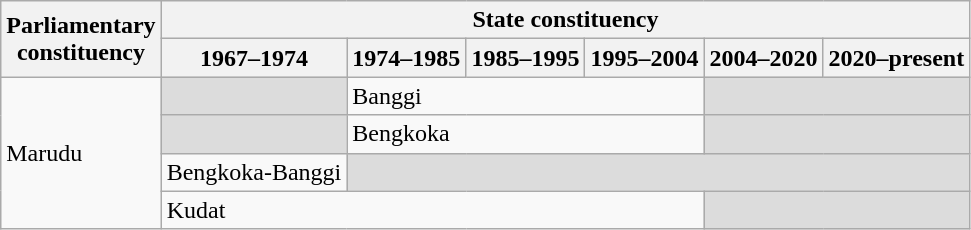<table class=wikitable>
<tr>
<th rowspan=2>Parliamentary<br>constituency</th>
<th colspan=6>State constituency</th>
</tr>
<tr>
<th>1967–1974</th>
<th>1974–1985</th>
<th>1985–1995</th>
<th>1995–2004</th>
<th>2004–2020</th>
<th>2020–present</th>
</tr>
<tr>
<td rowspan=4>Marudu</td>
<td bgcolor=dcdcdc></td>
<td colspan=3>Banggi</td>
<td colspan=2 bgcolor=dcdcdc></td>
</tr>
<tr>
<td bgcolor=dcdcdc></td>
<td colspan=3>Bengkoka</td>
<td colspan=2 bgcolor=dcdcdc></td>
</tr>
<tr>
<td>Bengkoka-Banggi</td>
<td colspan=5 bgcolor=dcdcdc></td>
</tr>
<tr>
<td colspan=4>Kudat</td>
<td colspan=2 bgcolor=dcdcdc></td>
</tr>
</table>
